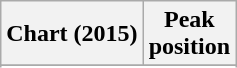<table class="wikitable sortable plainrowheaders" style="text-align:center">
<tr>
<th scope="col">Chart (2015)</th>
<th scope="col">Peak<br>position</th>
</tr>
<tr>
</tr>
<tr>
</tr>
<tr>
</tr>
<tr>
</tr>
<tr>
</tr>
<tr>
</tr>
<tr>
</tr>
</table>
